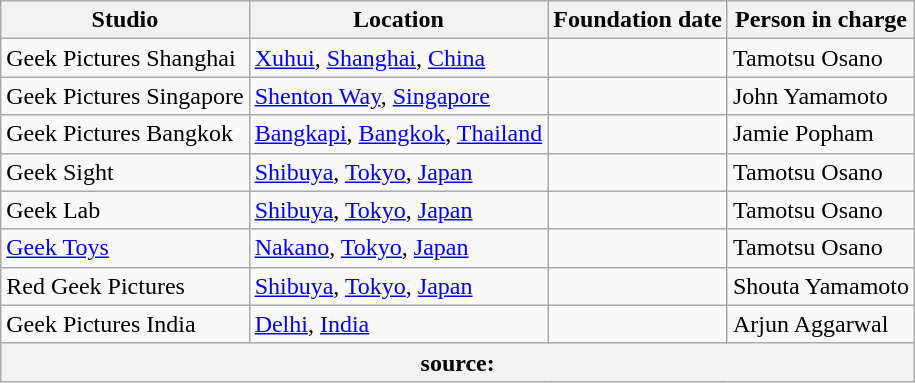<table class="wikitable sortable">
<tr>
<th>Studio</th>
<th>Location</th>
<th>Foundation date</th>
<th>Person in charge</th>
</tr>
<tr>
<td>Geek Pictures Shanghai</td>
<td><a href='#'>Xuhui</a>, <a href='#'>Shanghai</a>, <a href='#'>China</a></td>
<td></td>
<td>Tamotsu Osano</td>
</tr>
<tr>
<td>Geek Pictures Singapore</td>
<td><a href='#'>Shenton Way</a>, <a href='#'>Singapore</a></td>
<td></td>
<td>John Yamamoto</td>
</tr>
<tr>
<td>Geek Pictures Bangkok</td>
<td><a href='#'>Bangkapi</a>, <a href='#'>Bangkok</a>, <a href='#'>Thailand</a></td>
<td></td>
<td>Jamie Popham</td>
</tr>
<tr>
<td>Geek Sight</td>
<td><a href='#'>Shibuya</a>, <a href='#'>Tokyo</a>, <a href='#'>Japan</a></td>
<td></td>
<td>Tamotsu Osano</td>
</tr>
<tr>
<td>Geek Lab</td>
<td><a href='#'>Shibuya</a>, <a href='#'>Tokyo</a>, <a href='#'>Japan</a></td>
<td></td>
<td>Tamotsu Osano</td>
</tr>
<tr>
<td><a href='#'>Geek Toys</a></td>
<td><a href='#'>Nakano</a>, <a href='#'>Tokyo</a>, <a href='#'>Japan</a></td>
<td></td>
<td>Tamotsu Osano</td>
</tr>
<tr>
<td>Red Geek Pictures</td>
<td><a href='#'>Shibuya</a>, <a href='#'>Tokyo</a>, <a href='#'>Japan</a></td>
<td></td>
<td>Shouta Yamamoto</td>
</tr>
<tr>
<td>Geek Pictures India</td>
<td><a href='#'>Delhi</a>, <a href='#'>India</a></td>
<td></td>
<td>Arjun Aggarwal</td>
</tr>
<tr class="sortbottom">
<th colspan="4">source:</th>
</tr>
</table>
